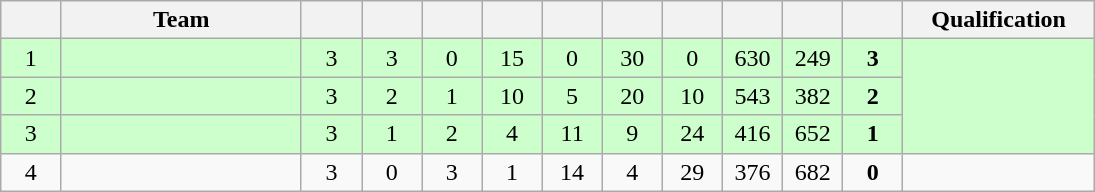<table class=wikitable style="text-align:center" width=730>
<tr>
<th width=5.5%></th>
<th width=22%>Team</th>
<th width=5.5%></th>
<th width=5.5%></th>
<th width=5.5%></th>
<th width=5.5%></th>
<th width=5.5%></th>
<th width=5.5%></th>
<th width=5.5%></th>
<th width=5.5%></th>
<th width=5.5%></th>
<th width=5.5%></th>
<th width=18%>Qualification</th>
</tr>
<tr bgcolor=ccffcc>
<td>1</td>
<td style="text-align:left"></td>
<td>3</td>
<td>3</td>
<td>0</td>
<td>15</td>
<td>0</td>
<td>30</td>
<td>0</td>
<td>630</td>
<td>249</td>
<td><strong>3</strong></td>
<td rowspan=3></td>
</tr>
<tr bgcolor=ccffcc>
<td>2</td>
<td style="text-align:left"></td>
<td>3</td>
<td>2</td>
<td>1</td>
<td>10</td>
<td>5</td>
<td>20</td>
<td>10</td>
<td>543</td>
<td>382</td>
<td><strong>2</strong></td>
</tr>
<tr bgcolor=ccffcc>
<td>3</td>
<td style="text-align:left"></td>
<td>3</td>
<td>1</td>
<td>2</td>
<td>4</td>
<td>11</td>
<td>9</td>
<td>24</td>
<td>416</td>
<td>652</td>
<td><strong>1</strong></td>
</tr>
<tr>
<td>4</td>
<td style="text-align:left"></td>
<td>3</td>
<td>0</td>
<td>3</td>
<td>1</td>
<td>14</td>
<td>4</td>
<td>29</td>
<td>376</td>
<td>682</td>
<td><strong>0</strong></td>
<td></td>
</tr>
</table>
